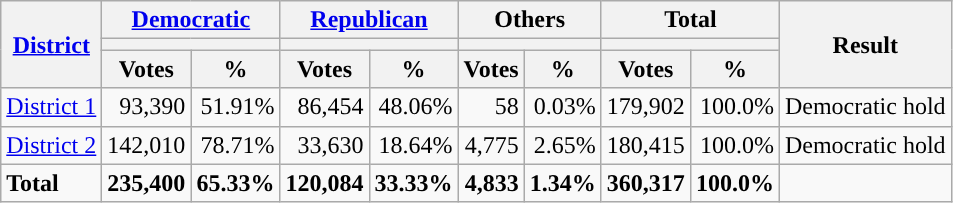<table class="wikitable plainrowheaders sortable" style="font-size:100%; text-align:right;">
<tr>
<th scope=col rowspan=3><a href='#'>District</a></th>
<th scope=col colspan=2><a href='#'>Democratic</a></th>
<th scope=col colspan=2><a href='#'>Republican</a></th>
<th scope=col colspan=2>Others</th>
<th scope=col colspan=2>Total</th>
<th scope=col rowspan=3>Result</th>
</tr>
<tr>
<th scope=col colspan=2 style="background:"></th>
<th scope=col colspan=2 style="background:"></th>
<th scope=col colspan=2></th>
<th scope=col colspan=2></th>
</tr>
<tr>
<th scope=col data-sort-type="number">Votes</th>
<th scope=col data-sort-type="number">%</th>
<th scope=col data-sort-type="number">Votes</th>
<th scope=col data-sort-type="number">%</th>
<th scope=col data-sort-type="number">Votes</th>
<th scope=col data-sort-type="number">%</th>
<th scope=col data-sort-type="number">Votes</th>
<th scope=col data-sort-type="number">%</th>
</tr>
<tr>
<td align=left><a href='#'>District 1</a></td>
<td>93,390</td>
<td>51.91%</td>
<td>86,454</td>
<td>48.06%</td>
<td>58</td>
<td>0.03%</td>
<td>179,902</td>
<td>100.0%</td>
<td align=left>Democratic hold</td>
</tr>
<tr>
<td align=left><a href='#'>District 2</a></td>
<td>142,010</td>
<td>78.71%</td>
<td>33,630</td>
<td>18.64%</td>
<td>4,775</td>
<td>2.65%</td>
<td>180,415</td>
<td>100.0%</td>
<td align=left>Democratic hold</td>
</tr>
<tr class="sortbottom" style="font-weight:bold">
<td align=left>Total</td>
<td>235,400</td>
<td>65.33%</td>
<td>120,084</td>
<td>33.33%</td>
<td>4,833</td>
<td>1.34%</td>
<td>360,317</td>
<td>100.0%</td>
<td></td>
</tr>
</table>
